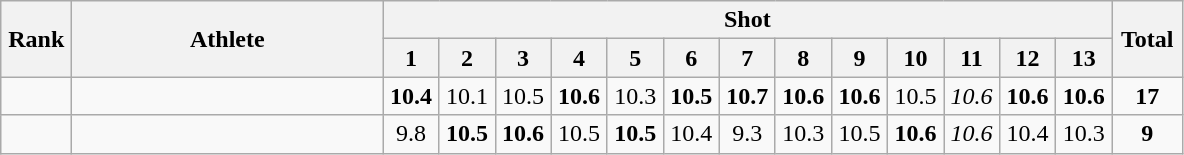<table class="wikitable" style="text-align:center">
<tr>
<th rowspan=2 width=40>Rank</th>
<th rowspan=2 width=200>Athlete</th>
<th colspan=13>Shot</th>
<th rowspan=2 width=40>Total</th>
</tr>
<tr>
<th width=30>1</th>
<th width=30>2</th>
<th width=30>3</th>
<th width=30>4</th>
<th width=30>5</th>
<th width=30>6</th>
<th width=30>7</th>
<th width=30>8</th>
<th width=30>9</th>
<th width=30>10</th>
<th width=30>11</th>
<th width=30>12</th>
<th width=30>13</th>
</tr>
<tr>
<td></td>
<td align=left></td>
<td><strong>10.4</strong></td>
<td>10.1</td>
<td>10.5</td>
<td><strong>10.6</strong></td>
<td>10.3</td>
<td><strong>10.5</strong></td>
<td><strong>10.7</strong></td>
<td><strong>10.6</strong></td>
<td><strong>10.6</strong></td>
<td>10.5</td>
<td><em>10.6</em></td>
<td><strong>10.6</strong></td>
<td><strong>10.6</strong></td>
<td><strong>17</strong></td>
</tr>
<tr>
<td></td>
<td align=left></td>
<td>9.8</td>
<td><strong>10.5</strong></td>
<td><strong>10.6</strong></td>
<td>10.5</td>
<td><strong>10.5</strong></td>
<td>10.4</td>
<td>9.3</td>
<td>10.3</td>
<td>10.5</td>
<td><strong>10.6</strong></td>
<td><em>10.6</em></td>
<td>10.4</td>
<td>10.3</td>
<td><strong>9</strong></td>
</tr>
</table>
